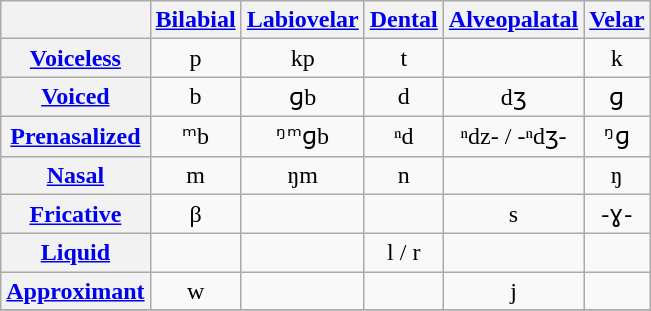<table class="wikitable" style="text-align: center;">
<tr>
<th></th>
<th><a href='#'>Bilabial</a></th>
<th><a href='#'>Labiovelar</a></th>
<th><a href='#'>Dental</a></th>
<th><a href='#'>Alveopalatal</a></th>
<th><a href='#'>Velar</a></th>
</tr>
<tr>
<th><a href='#'>Voiceless</a></th>
<td>p</td>
<td>kp</td>
<td>t</td>
<td></td>
<td>k</td>
</tr>
<tr>
<th><a href='#'>Voiced</a></th>
<td>b</td>
<td>ɡb</td>
<td>d</td>
<td>dʒ</td>
<td>ɡ</td>
</tr>
<tr>
<th><a href='#'>Prenasalized</a></th>
<td>ᵐb</td>
<td>ᵑᵐɡb</td>
<td>ⁿd</td>
<td>ⁿdz- / -ⁿdʒ-</td>
<td>ᵑɡ</td>
</tr>
<tr>
<th><a href='#'>Nasal</a></th>
<td>m</td>
<td>ŋm</td>
<td>n</td>
<td></td>
<td>ŋ</td>
</tr>
<tr>
<th><a href='#'>Fricative</a></th>
<td>β</td>
<td></td>
<td></td>
<td>s</td>
<td>-ɣ-</td>
</tr>
<tr>
<th><a href='#'>Liquid</a></th>
<td></td>
<td></td>
<td>l / r</td>
<td></td>
<td></td>
</tr>
<tr>
<th><a href='#'>Approximant</a></th>
<td>w</td>
<td></td>
<td></td>
<td>j</td>
<td></td>
</tr>
<tr>
</tr>
</table>
